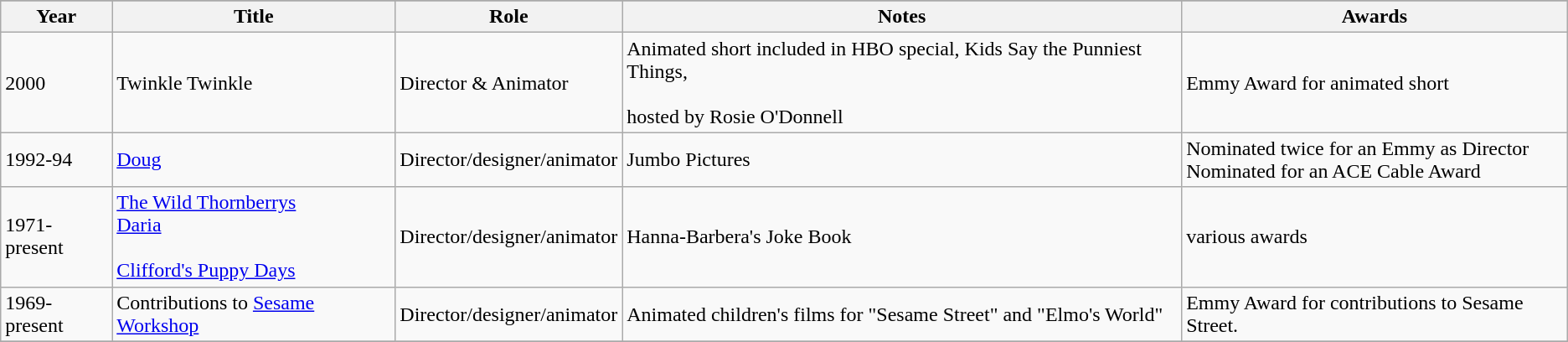<table class="wikitable sortable">
<tr>
</tr>
<tr>
<th>Year</th>
<th>Title</th>
<th>Role</th>
<th>Notes</th>
<th class="unsortable">Awards</th>
</tr>
<tr>
<td>2000</td>
<td>Twinkle Twinkle</td>
<td>Director & Animator</td>
<td>Animated short included in HBO special, Kids Say the Punniest Things,<br><br>hosted by Rosie O'Donnell<br></td>
<td>Emmy Award for animated short<br></td>
</tr>
<tr>
<td>1992-94</td>
<td><a href='#'>Doug</a></td>
<td>Director/designer/animator</td>
<td>Jumbo Pictures</td>
<td>Nominated twice for an Emmy as Director<br>Nominated for an ACE Cable Award<br></td>
</tr>
<tr>
<td>1971-present</td>
<td><a href='#'>The Wild Thornberrys</a><br><a href='#'>Daria</a><br><br><a href='#'>Clifford's Puppy Days</a><br></td>
<td>Director/designer/animator</td>
<td>Hanna-Barbera's Joke Book</td>
<td>various awards<br></td>
</tr>
<tr>
<td>1969-present</td>
<td>Contributions to <a href='#'>Sesame Workshop</a></td>
<td>Director/designer/animator</td>
<td>Animated children's films for "Sesame Street" and "Elmo's World"</td>
<td>Emmy Award for contributions to Sesame Street.<br></td>
</tr>
<tr>
</tr>
</table>
